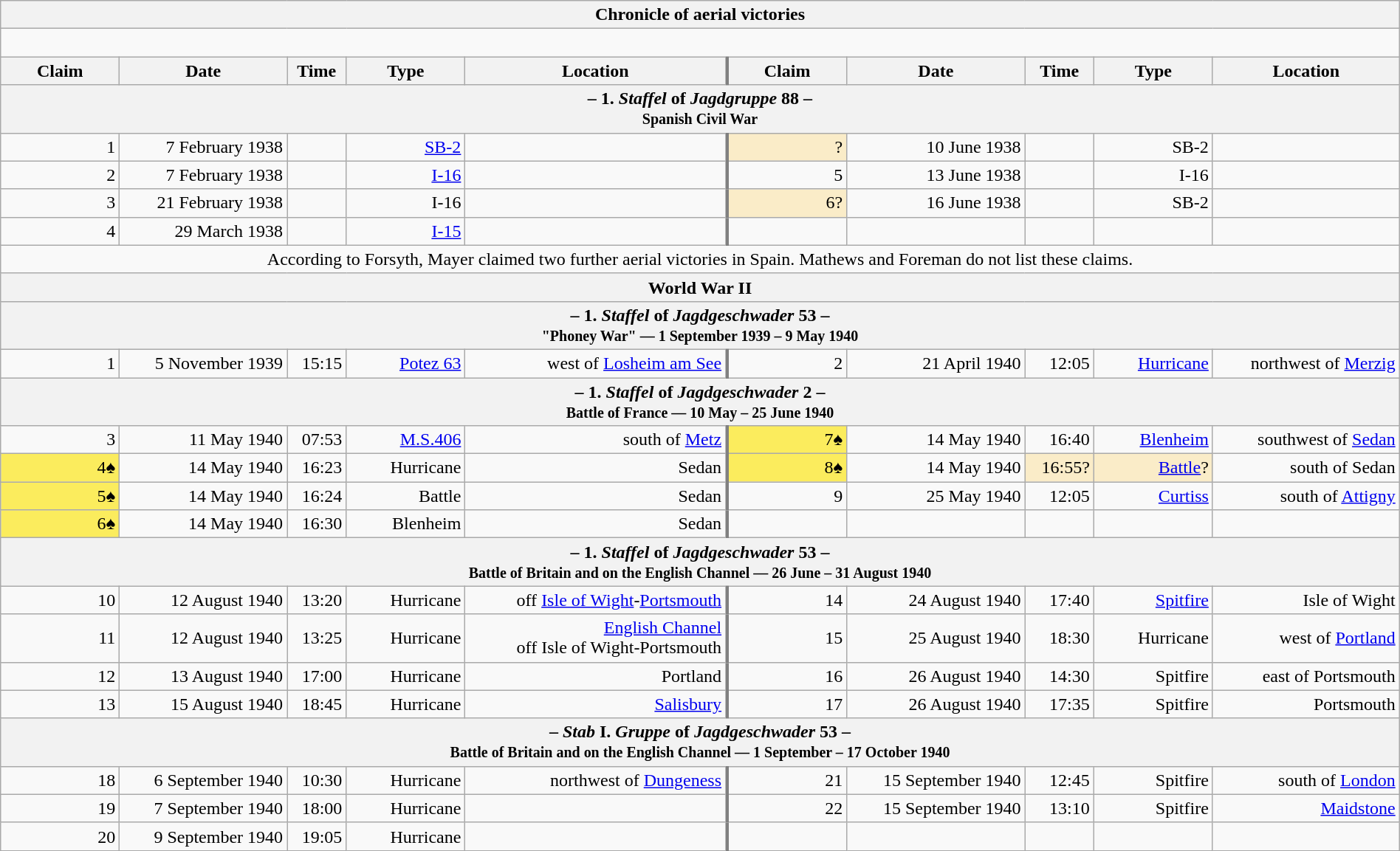<table class="wikitable plainrowheaders collapsible" style="margin-left: auto; margin-right: auto; border: none; text-align:right; width: 100%;">
<tr>
<th colspan="10">Chronicle of aerial victories</th>
</tr>
<tr>
<td colspan="10" style="text-align: left;"><br>
</td>
</tr>
<tr>
<th scope="col" width="100px">Claim</th>
<th scope="col">Date</th>
<th scope="col">Time</th>
<th scope="col" width="100px">Type</th>
<th scope="col">Location</th>
<th scope="col" style="border-left: 3px solid grey;" width="100px">Claim</th>
<th scope="col">Date</th>
<th scope="col">Time</th>
<th scope="col" width="100px">Type</th>
<th scope="col">Location</th>
</tr>
<tr>
<th colspan="10">– 1. <em>Staffel</em> of <em>Jagdgruppe</em> 88 –<br><small>Spanish Civil War</small></th>
</tr>
<tr>
<td>1</td>
<td>7 February 1938</td>
<td></td>
<td><a href='#'>SB-2</a></td>
<td></td>
<td style="border-left: 3px solid grey; background:#faecc8">?</td>
<td>10 June 1938</td>
<td></td>
<td>SB-2</td>
<td></td>
</tr>
<tr>
<td>2</td>
<td>7 February 1938</td>
<td></td>
<td><a href='#'>I-16</a></td>
<td></td>
<td style="border-left: 3px solid grey;">5</td>
<td>13 June 1938</td>
<td></td>
<td>I-16</td>
<td></td>
</tr>
<tr>
<td>3</td>
<td>21 February 1938</td>
<td></td>
<td>I-16</td>
<td></td>
<td style="border-left: 3px solid grey; background:#faecc8">6?</td>
<td>16 June 1938</td>
<td></td>
<td>SB-2</td>
<td></td>
</tr>
<tr>
<td>4</td>
<td>29 March 1938</td>
<td></td>
<td><a href='#'>I-15</a></td>
<td></td>
<td style="border-left: 3px solid grey;"></td>
<td></td>
<td></td>
<td></td>
<td></td>
</tr>
<tr>
<td colspan="10" style="text-align: center">According to Forsyth, Mayer claimed two further aerial victories in Spain. Mathews and Foreman do not list these claims.</td>
</tr>
<tr>
<th colspan="10">World War II</th>
</tr>
<tr>
<th colspan="10">– 1. <em>Staffel</em> of <em>Jagdgeschwader</em> 53 –<br><small>"Phoney War" — 1 September 1939 – 9 May 1940</small></th>
</tr>
<tr>
<td>1</td>
<td>5 November 1939</td>
<td>15:15</td>
<td><a href='#'>Potez 63</a></td>
<td>west of <a href='#'>Losheim am See</a></td>
<td style="border-left: 3px solid grey;">2</td>
<td>21 April 1940</td>
<td>12:05</td>
<td><a href='#'>Hurricane</a></td>
<td>northwest of <a href='#'>Merzig</a></td>
</tr>
<tr>
<th colspan="10">– 1. <em>Staffel</em> of <em>Jagdgeschwader</em> 2 –<br><small>Battle of France — 10 May – 25 June 1940</small></th>
</tr>
<tr>
<td>3</td>
<td>11 May 1940</td>
<td>07:53</td>
<td><a href='#'>M.S.406</a></td>
<td> south of <a href='#'>Metz</a></td>
<td style="border-left: 3px solid grey; background:#fbec5d;">7♠</td>
<td>14 May 1940</td>
<td>16:40</td>
<td><a href='#'>Blenheim</a></td>
<td>southwest of <a href='#'>Sedan</a></td>
</tr>
<tr>
<td style="background:#fbec5d;">4♠</td>
<td>14 May 1940</td>
<td>16:23</td>
<td>Hurricane</td>
<td>Sedan</td>
<td style="border-left: 3px solid grey; background:#fbec5d;">8♠</td>
<td>14 May 1940</td>
<td style="background:#faecc8">16:55?</td>
<td style="background:#faecc8"><a href='#'>Battle</a>?</td>
<td>south of Sedan</td>
</tr>
<tr>
<td style="background:#fbec5d;">5♠</td>
<td>14 May 1940</td>
<td>16:24</td>
<td>Battle</td>
<td>Sedan</td>
<td style="border-left: 3px solid grey;">9</td>
<td>25 May 1940</td>
<td>12:05</td>
<td><a href='#'>Curtiss</a></td>
<td>south of <a href='#'>Attigny</a></td>
</tr>
<tr>
<td style="background:#fbec5d;">6♠</td>
<td>14 May 1940</td>
<td>16:30</td>
<td>Blenheim</td>
<td>Sedan</td>
<td style="border-left: 3px solid grey;"></td>
<td></td>
<td></td>
<td></td>
<td></td>
</tr>
<tr>
<th colspan="10">– 1. <em>Staffel</em> of <em>Jagdgeschwader</em> 53 –<br><small>Battle of Britain and on the English Channel — 26 June – 31 August 1940</small></th>
</tr>
<tr>
<td>10</td>
<td>12 August 1940</td>
<td>13:20</td>
<td>Hurricane</td>
<td>off <a href='#'>Isle of Wight</a>-<a href='#'>Portsmouth</a></td>
<td style="border-left: 3px solid grey;">14</td>
<td>24 August 1940</td>
<td>17:40</td>
<td><a href='#'>Spitfire</a></td>
<td>Isle of Wight</td>
</tr>
<tr>
<td>11</td>
<td>12 August 1940</td>
<td>13:25</td>
<td>Hurricane</td>
<td><a href='#'>English Channel</a><br>off Isle of Wight-Portsmouth</td>
<td style="border-left: 3px solid grey;">15</td>
<td>25 August 1940</td>
<td>18:30</td>
<td>Hurricane</td>
<td>west of <a href='#'>Portland</a></td>
</tr>
<tr>
<td>12</td>
<td>13 August 1940</td>
<td>17:00</td>
<td>Hurricane</td>
<td>Portland</td>
<td style="border-left: 3px solid grey;">16</td>
<td>26 August 1940</td>
<td>14:30</td>
<td>Spitfire</td>
<td>east of Portsmouth</td>
</tr>
<tr>
<td>13</td>
<td>15 August 1940</td>
<td>18:45</td>
<td>Hurricane</td>
<td><a href='#'>Salisbury</a></td>
<td style="border-left: 3px solid grey;">17</td>
<td>26 August 1940</td>
<td>17:35</td>
<td>Spitfire</td>
<td>Portsmouth</td>
</tr>
<tr>
<th colspan="10">– <em>Stab</em> I. <em>Gruppe</em> of <em>Jagdgeschwader</em> 53 –<br><small>Battle of Britain and on the English Channel — 1 September – 17 October 1940</small></th>
</tr>
<tr>
<td>18</td>
<td>6 September 1940</td>
<td>10:30</td>
<td>Hurricane</td>
<td>northwest of <a href='#'>Dungeness</a></td>
<td style="border-left: 3px solid grey;">21</td>
<td>15 September 1940</td>
<td>12:45</td>
<td>Spitfire</td>
<td> south of <a href='#'>London</a></td>
</tr>
<tr>
<td>19</td>
<td>7 September 1940</td>
<td>18:00</td>
<td>Hurricane</td>
<td></td>
<td style="border-left: 3px solid grey;">22</td>
<td>15 September 1940</td>
<td>13:10</td>
<td>Spitfire</td>
<td><a href='#'>Maidstone</a></td>
</tr>
<tr>
<td>20</td>
<td>9 September 1940</td>
<td>19:05</td>
<td>Hurricane</td>
<td></td>
<td style="border-left: 3px solid grey;"></td>
<td></td>
<td></td>
<td></td>
<td></td>
</tr>
</table>
